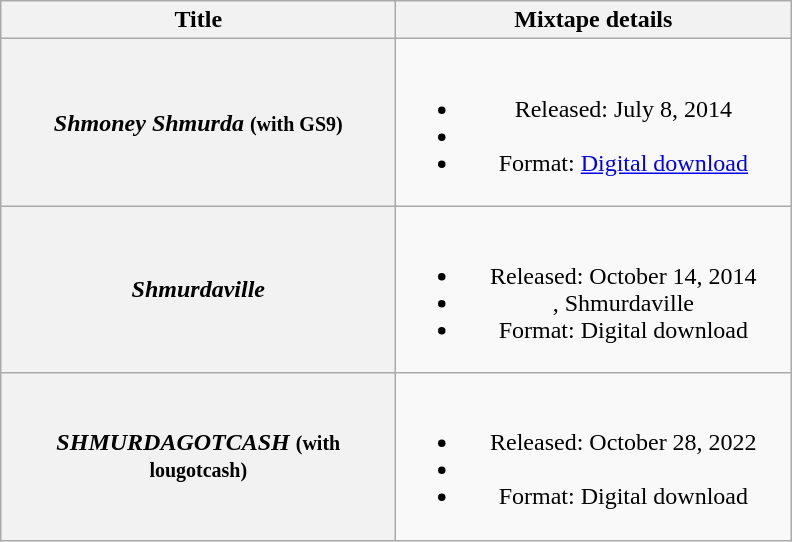<table class="wikitable plainrowheaders" style="text-align:center;">
<tr>
<th scope="col" style="width:16em;">Title</th>
<th scope="col" style="width:16em;">Mixtape details</th>
</tr>
<tr>
<th scope="row"><em>Shmoney Shmurda</em> <small>(with GS9)</small></th>
<td><br><ul><li>Released: July 8, 2014</li><li></li><li>Format: <a href='#'>Digital download</a></li></ul></td>
</tr>
<tr>
<th scope="row"><em>Shmurdaville</em></th>
<td><br><ul><li>Released: October 14, 2014</li><li>, Shmurdaville</li><li>Format: Digital download</li></ul></td>
</tr>
<tr>
<th scope="row"><em>SHMURDAGOTCASH</em> <small>(with lougotcash)</small></th>
<td><br><ul><li>Released: October 28, 2022</li><li></li><li>Format: Digital download</li></ul></td>
</tr>
</table>
